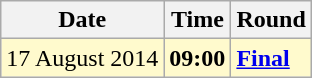<table class="wikitable">
<tr>
<th>Date</th>
<th>Time</th>
<th>Round</th>
</tr>
<tr style=background:lemonchiffon>
<td>17 August 2014</td>
<td><strong>09:00</strong></td>
<td><strong><a href='#'>Final</a></strong></td>
</tr>
</table>
